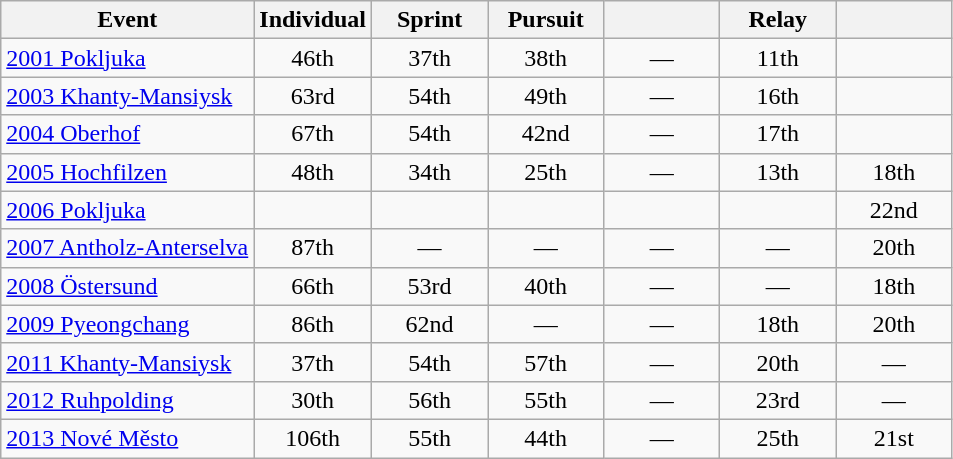<table class="wikitable" style="text-align: center;">
<tr ">
<th>Event</th>
<th style="width:70px;">Individual</th>
<th style="width:70px;">Sprint</th>
<th style="width:70px;">Pursuit</th>
<th style="width:70px;"></th>
<th style="width:70px;">Relay</th>
<th style="width:70px;"></th>
</tr>
<tr>
<td align=left> <a href='#'>2001 Pokljuka</a></td>
<td>46th</td>
<td>37th</td>
<td>38th</td>
<td>—</td>
<td>11th</td>
<td></td>
</tr>
<tr>
<td align=left> <a href='#'>2003 Khanty-Mansiysk</a></td>
<td>63rd</td>
<td>54th</td>
<td>49th</td>
<td>—</td>
<td>16th</td>
<td></td>
</tr>
<tr>
<td align=left> <a href='#'>2004 Oberhof</a></td>
<td>67th</td>
<td>54th</td>
<td>42nd</td>
<td>—</td>
<td>17th</td>
<td></td>
</tr>
<tr>
<td align=left> <a href='#'>2005 Hochfilzen</a></td>
<td>48th</td>
<td>34th</td>
<td>25th</td>
<td>—</td>
<td>13th</td>
<td>18th</td>
</tr>
<tr>
<td align=left> <a href='#'>2006 Pokljuka</a></td>
<td></td>
<td></td>
<td></td>
<td></td>
<td></td>
<td>22nd</td>
</tr>
<tr>
<td align=left> <a href='#'>2007 Antholz-Anterselva</a></td>
<td>87th</td>
<td>—</td>
<td>—</td>
<td>—</td>
<td>—</td>
<td>20th</td>
</tr>
<tr>
<td align=left> <a href='#'>2008 Östersund</a></td>
<td>66th</td>
<td>53rd</td>
<td>40th</td>
<td>—</td>
<td>—</td>
<td>18th</td>
</tr>
<tr>
<td align=left> <a href='#'>2009 Pyeongchang</a></td>
<td>86th</td>
<td>62nd</td>
<td>—</td>
<td>—</td>
<td>18th</td>
<td>20th</td>
</tr>
<tr>
<td align=left> <a href='#'>2011 Khanty-Mansiysk</a></td>
<td>37th</td>
<td>54th</td>
<td>57th</td>
<td>—</td>
<td>20th</td>
<td>—</td>
</tr>
<tr>
<td align=left> <a href='#'>2012 Ruhpolding</a></td>
<td>30th</td>
<td>56th</td>
<td>55th</td>
<td>—</td>
<td>23rd</td>
<td>—</td>
</tr>
<tr>
<td align=left> <a href='#'>2013 Nové Město</a></td>
<td>106th</td>
<td>55th</td>
<td>44th</td>
<td>—</td>
<td>25th</td>
<td>21st</td>
</tr>
</table>
